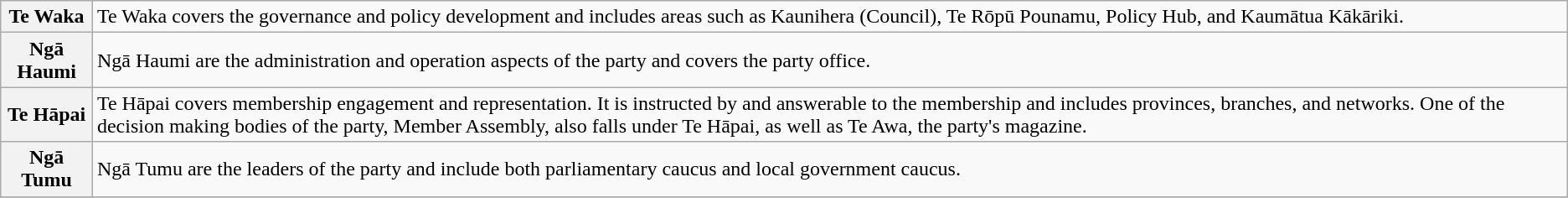<table class="wikitable">
<tr>
<th>Te Waka</th>
<td>Te Waka covers the governance and policy development and includes areas such as Kaunihera (Council), Te Rōpū Pounamu, Policy Hub, and Kaumātua Kākāriki.</td>
</tr>
<tr>
<th>Ngā Haumi</th>
<td>Ngā Haumi are the administration and operation aspects of the party and covers the party office.</td>
</tr>
<tr>
<th>Te Hāpai</th>
<td>Te Hāpai covers membership engagement and representation. It is instructed by and answerable to the membership and includes provinces, branches, and networks. One of the decision making bodies of the party, Member Assembly, also falls under Te Hāpai, as well as Te Awa, the party's magazine.</td>
</tr>
<tr>
<th>Ngā Tumu</th>
<td>Ngā Tumu are the leaders of the party and include both parliamentary caucus and local government caucus.</td>
</tr>
<tr>
</tr>
</table>
